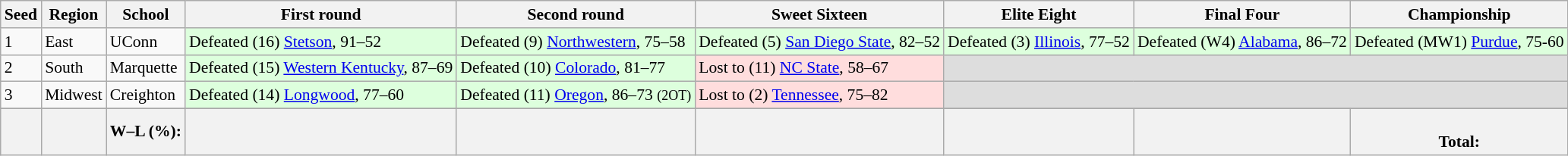<table class="sortable wikitable" style="white-space:nowrap; font-size:90%">
<tr>
<th>Seed</th>
<th>Region</th>
<th>School</th>
<th>First round</th>
<th>Second round</th>
<th>Sweet Sixteen</th>
<th>Elite Eight</th>
<th>Final Four</th>
<th>Championship</th>
</tr>
<tr>
<td>1</td>
<td>East</td>
<td>UConn</td>
<td style="background:#ddffdd;">Defeated (16) <a href='#'>Stetson</a>, 91–52</td>
<td style="background:#ddffdd;">Defeated (9) <a href='#'>Northwestern</a>, 75–58</td>
<td style="background:#ddffdd;">Defeated (5) <a href='#'>San Diego State</a>, 82–52</td>
<td style="background:#ddffdd;">Defeated (3) <a href='#'>Illinois</a>, 77–52</td>
<td style="background:#ddffdd;">Defeated (W4) <a href='#'>Alabama</a>, 86–72</td>
<td style="background:#ddffdd;">Defeated (MW1) <a href='#'>Purdue</a>, 75-60</td>
</tr>
<tr>
<td>2</td>
<td>South</td>
<td>Marquette</td>
<td style="background:#ddffdd;">Defeated (15) <a href='#'>Western Kentucky</a>, 87–69</td>
<td style="background:#ddffdd;">Defeated (10) <a href='#'>Colorado</a>, 81–77</td>
<td style="background:#ffdddd;">Lost to (11) <a href='#'>NC State</a>, 58–67</td>
<td style="background:#ddd;" colspan=3></td>
</tr>
<tr>
<td>3</td>
<td>Midwest</td>
<td>Creighton</td>
<td style="background:#ddffdd;">Defeated (14) <a href='#'>Longwood</a>, 77–60</td>
<td style="background:#ddffdd;">Defeated (11) <a href='#'>Oregon</a>, 86–73 <small>(2OT)</small></td>
<td style="background:#ffdddd;">Lost to (2) <a href='#'>Tennessee</a>, 75–82</td>
<td style="background:#ddd;" colspan=3></td>
</tr>
<tr>
</tr>
<tr>
<th></th>
<th></th>
<th>W–L (%):</th>
<th></th>
<th></th>
<th></th>
<th></th>
<th></th>
<th><br>Total: </th>
</tr>
</table>
